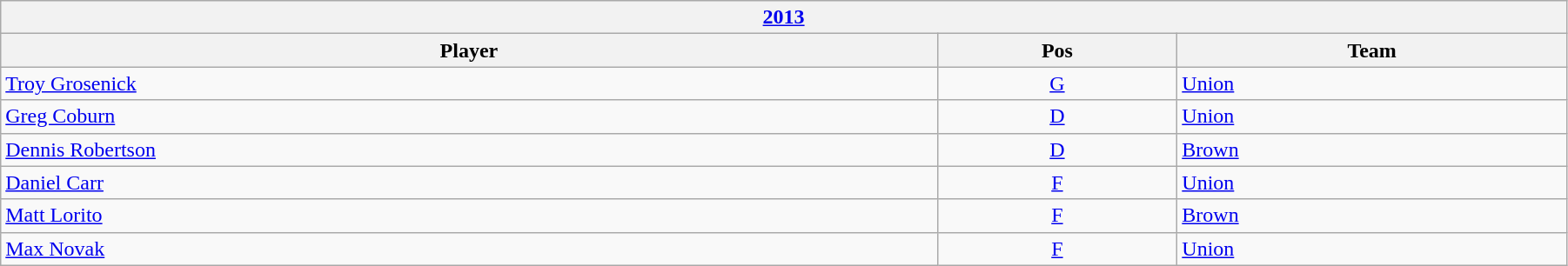<table class="wikitable" width=95%>
<tr>
<th colspan=3><a href='#'>2013</a></th>
</tr>
<tr>
<th>Player</th>
<th>Pos</th>
<th>Team</th>
</tr>
<tr>
<td><a href='#'>Troy Grosenick</a></td>
<td align=center><a href='#'>G</a></td>
<td><a href='#'>Union</a></td>
</tr>
<tr>
<td><a href='#'>Greg Coburn</a></td>
<td align=center><a href='#'>D</a></td>
<td><a href='#'>Union</a></td>
</tr>
<tr>
<td><a href='#'>Dennis Robertson</a></td>
<td align=center><a href='#'>D</a></td>
<td><a href='#'>Brown</a></td>
</tr>
<tr>
<td><a href='#'>Daniel Carr</a></td>
<td align=center><a href='#'>F</a></td>
<td><a href='#'>Union</a></td>
</tr>
<tr>
<td><a href='#'>Matt Lorito</a></td>
<td align=center><a href='#'>F</a></td>
<td><a href='#'>Brown</a></td>
</tr>
<tr>
<td><a href='#'>Max Novak</a></td>
<td align=center><a href='#'>F</a></td>
<td><a href='#'>Union</a></td>
</tr>
</table>
